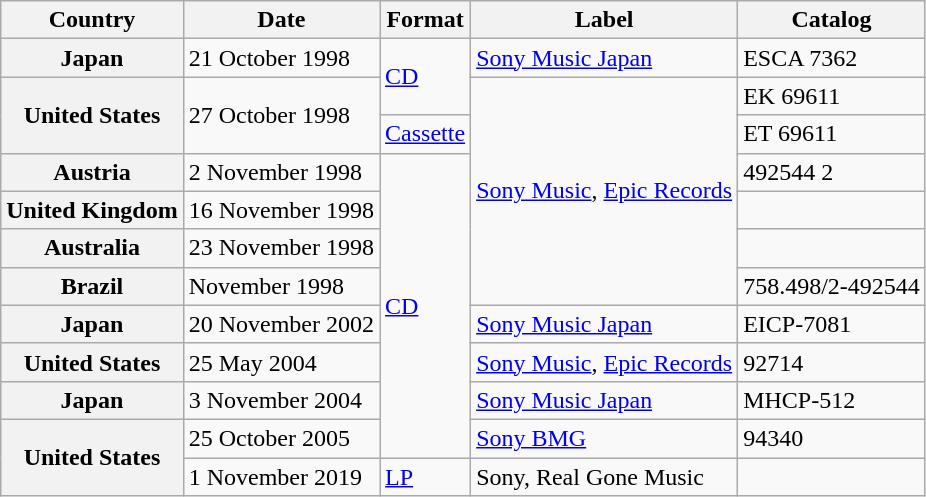<table class="wikitable plainrowheaders">
<tr>
<th scope="col">Country</th>
<th scope="col">Date</th>
<th scope="col">Format</th>
<th scope="col">Label</th>
<th scope="col">Catalog</th>
</tr>
<tr>
<th scope="row">Japan</th>
<td>21 October 1998</td>
<td rowspan="2"><a href='#'>CD</a></td>
<td><a href='#'>Sony Music Japan</a></td>
<td>ESCA 7362</td>
</tr>
<tr>
<th scope="row" rowspan="2">United States</th>
<td rowspan="2">27 October 1998</td>
<td rowspan="6"><a href='#'>Sony Music</a>, <a href='#'>Epic Records</a></td>
<td>EK 69611</td>
</tr>
<tr>
<td><a href='#'>Cassette</a></td>
<td>ET 69611</td>
</tr>
<tr>
<th scope="row">Austria</th>
<td>2 November 1998</td>
<td rowspan="8"><a href='#'>CD</a></td>
<td>492544 2</td>
</tr>
<tr>
<th scope="row">United Kingdom</th>
<td>16 November 1998</td>
<td></td>
</tr>
<tr>
<th scope="row">Australia</th>
<td>23 November 1998</td>
<td></td>
</tr>
<tr>
<th scope="row">Brazil</th>
<td>November 1998</td>
<td>758.498/2-492544</td>
</tr>
<tr>
<th scope="row">Japan</th>
<td>20 November 2002</td>
<td><a href='#'>Sony Music Japan</a></td>
<td>EICP-7081</td>
</tr>
<tr>
<th scope="row">United States</th>
<td>25 May 2004</td>
<td><a href='#'>Sony Music</a>, <a href='#'>Epic Records</a></td>
<td>92714</td>
</tr>
<tr>
<th scope="row">Japan</th>
<td>3 November 2004</td>
<td><a href='#'>Sony Music Japan</a></td>
<td>MHCP-512</td>
</tr>
<tr>
<th scope="row" rowspan="2">United States</th>
<td>25 October 2005</td>
<td><a href='#'>Sony BMG</a></td>
<td>94340</td>
</tr>
<tr>
<td>1 November 2019</td>
<td><a href='#'>LP</a></td>
<td>Sony, Real Gone Music</td>
<td></td>
</tr>
</table>
